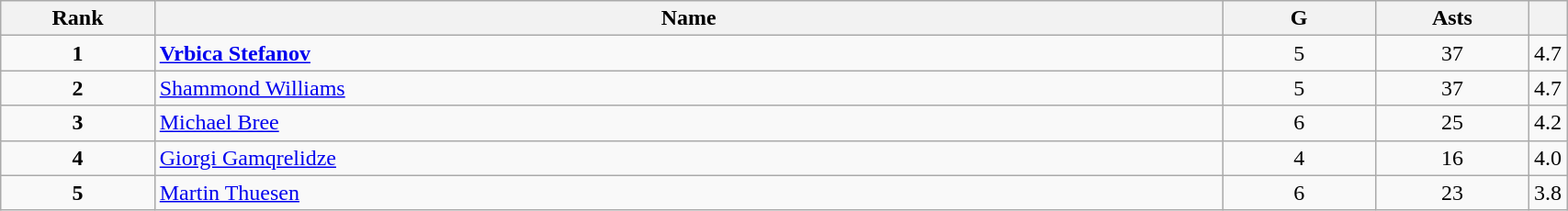<table class="wikitable" style="width:90%;">
<tr>
<th style="width:10%;">Rank</th>
<th style="width:70%;">Name</th>
<th style="width:10%;">G</th>
<th style="width:10%;">Asts</th>
<th style="width:10%;"></th>
</tr>
<tr align=center>
<td><strong>1</strong></td>
<td align=left><strong> <a href='#'>Vrbica Stefanov</a></strong></td>
<td>5</td>
<td>37</td>
<td>4.7</td>
</tr>
<tr align=center>
<td><strong>2</strong></td>
<td align=left> <a href='#'>Shammond Williams</a></td>
<td>5</td>
<td>37</td>
<td>4.7</td>
</tr>
<tr align=center>
<td><strong>3</strong></td>
<td align=left> <a href='#'>Michael Bree</a></td>
<td>6</td>
<td>25</td>
<td>4.2</td>
</tr>
<tr align=center>
<td><strong>4</strong></td>
<td align=left> <a href='#'>Giorgi Gamqrelidze</a></td>
<td>4</td>
<td>16</td>
<td>4.0</td>
</tr>
<tr align=center>
<td><strong>5</strong></td>
<td align=left> <a href='#'>Martin Thuesen</a></td>
<td>6</td>
<td>23</td>
<td>3.8</td>
</tr>
</table>
